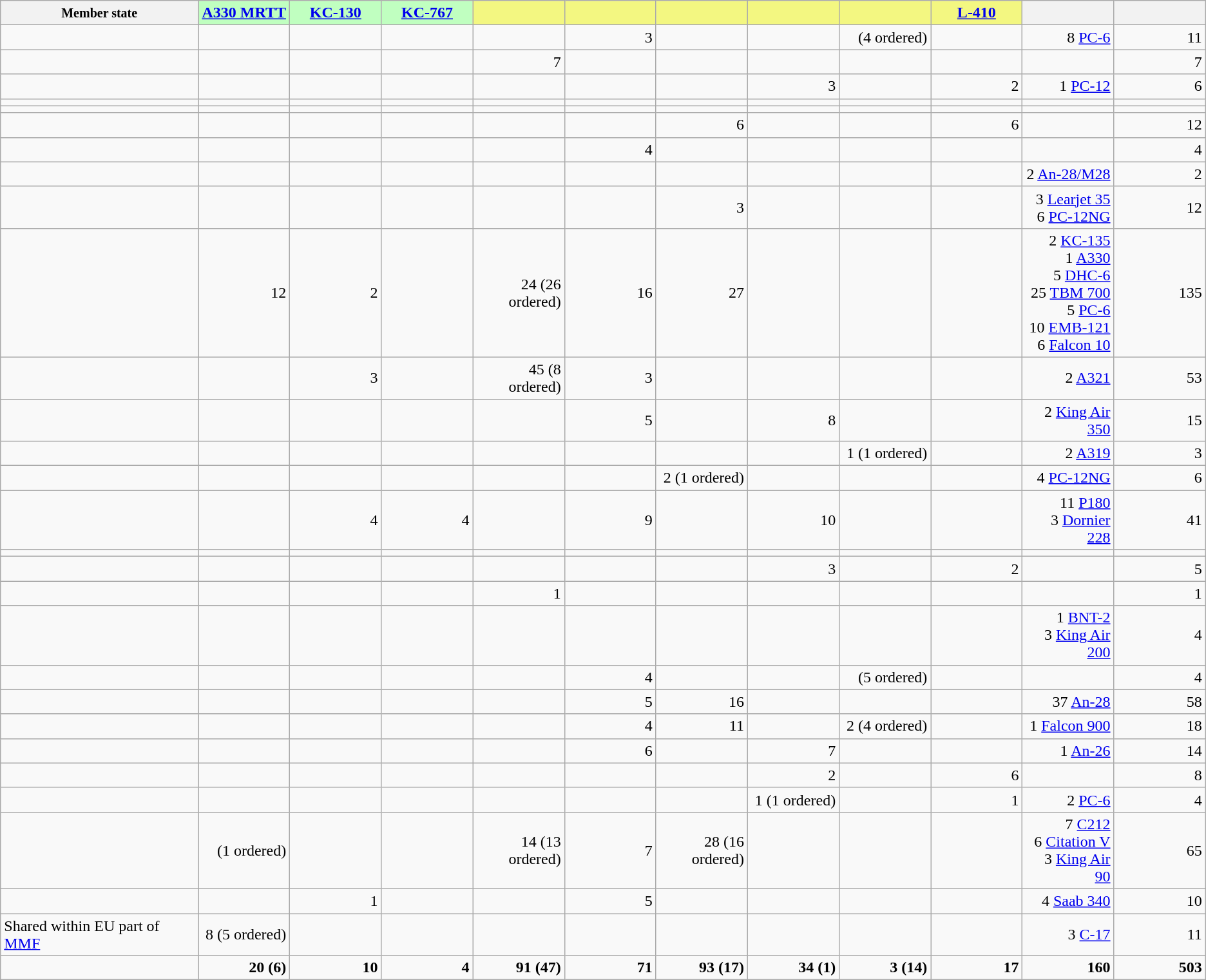<table class="wikitable sortable"   style="text-align:right;" style="margin:auto; width:100%;">
<tr>
<th class="unsortable"><small>Member state</small></th>
<th style="background-color:#c0ffc0; width:7.6%;"><a href='#'>A330 MRTT</a></th>
<th style="background-color:#c0ffc0; width:7.6%;"><a href='#'>KC-130</a></th>
<th style="background-color:#c0ffc0; width:7.6%;"><a href='#'>KC-767</a></th>
<th style="background-color:#f3f781; width:7.6%;"></th>
<th style="background-color:#f3f781; width:7.6%;"></th>
<th style="background-color:#f3f781; width:7.6%;"></th>
<th style="background-color:#f3f781; width:7.6%;"></th>
<th style="background-color:#f3f781; width:7.6%;"></th>
<th style="background-color:#f3f781; width:7.6%;"><a href='#'>L-410</a></th>
<th style="background-color:; width:7.6%;"></th>
<th style="background-color:; width:7.6%;"></th>
</tr>
<tr>
<td style="text-align:left;"> </td>
<td></td>
<td></td>
<td></td>
<td></td>
<td>3</td>
<td></td>
<td></td>
<td>(4 ordered)</td>
<td></td>
<td>8 <a href='#'>PC-6</a></td>
<td>11</td>
</tr>
<tr>
<td style="text-align:left;"> </td>
<td></td>
<td></td>
<td></td>
<td>7</td>
<td></td>
<td></td>
<td></td>
<td></td>
<td></td>
<td></td>
<td>7</td>
</tr>
<tr>
<td style="text-align:left;"> </td>
<td></td>
<td></td>
<td></td>
<td></td>
<td></td>
<td></td>
<td>3</td>
<td></td>
<td>2</td>
<td>1 <a href='#'>PC-12</a></td>
<td>6</td>
</tr>
<tr>
<td style="text-align:left;"> </td>
<td></td>
<td></td>
<td></td>
<td></td>
<td></td>
<td></td>
<td></td>
<td></td>
<td></td>
<td></td>
<td></td>
</tr>
<tr>
<td style="text-align:left;"> </td>
<td></td>
<td></td>
<td></td>
<td></td>
<td></td>
<td></td>
<td></td>
<td></td>
<td></td>
<td></td>
<td></td>
</tr>
<tr>
<td style="text-align:left;"></td>
<td></td>
<td></td>
<td></td>
<td></td>
<td></td>
<td>6</td>
<td></td>
<td></td>
<td>6</td>
<td></td>
<td>12</td>
</tr>
<tr>
<td style="text-align:left;"></td>
<td></td>
<td></td>
<td></td>
<td></td>
<td>4</td>
<td></td>
<td></td>
<td></td>
<td></td>
<td></td>
<td>4</td>
</tr>
<tr>
<td style="text-align:left;"> </td>
<td></td>
<td></td>
<td></td>
<td></td>
<td></td>
<td></td>
<td></td>
<td></td>
<td></td>
<td>2 <a href='#'>An-28/M28</a></td>
<td>2</td>
</tr>
<tr>
<td style="text-align:left;"> </td>
<td></td>
<td></td>
<td></td>
<td></td>
<td></td>
<td>3</td>
<td></td>
<td></td>
<td></td>
<td>3 <a href='#'>Learjet 35</a><br>6 <a href='#'>PC-12NG</a></td>
<td>12</td>
</tr>
<tr>
<td style="text-align:left;"> </td>
<td>12</td>
<td>2</td>
<td></td>
<td>24 (26 ordered)</td>
<td>16</td>
<td>27</td>
<td></td>
<td></td>
<td></td>
<td>2 <a href='#'>KC-135</a> <br>1 <a href='#'>A330</a> <br>5 <a href='#'>DHC-6</a> <br>25 <a href='#'>TBM 700</a><br>5 <a href='#'>PC-6</a> <br>10 <a href='#'>EMB-121</a> <br>6 <a href='#'>Falcon 10</a></td>
<td>135</td>
</tr>
<tr>
<td style="text-align:left;"> </td>
<td></td>
<td>3</td>
<td></td>
<td>45 (8 ordered)</td>
<td>3</td>
<td></td>
<td></td>
<td></td>
<td></td>
<td>2 <a href='#'>A321</a></td>
<td>53</td>
</tr>
<tr>
<td style="text-align:left;"> </td>
<td></td>
<td></td>
<td></td>
<td></td>
<td>5</td>
<td></td>
<td>8</td>
<td></td>
<td></td>
<td>2 <a href='#'>King Air 350</a></td>
<td>15</td>
</tr>
<tr>
<td style="text-align:left;"> </td>
<td></td>
<td></td>
<td></td>
<td></td>
<td></td>
<td></td>
<td></td>
<td>1 (1 ordered)</td>
<td></td>
<td>2 <a href='#'>A319</a></td>
<td>3</td>
</tr>
<tr>
<td style="text-align:left;"> </td>
<td></td>
<td></td>
<td></td>
<td></td>
<td></td>
<td>2 (1 ordered)</td>
<td></td>
<td></td>
<td></td>
<td>4 <a href='#'>PC-12NG</a></td>
<td>6</td>
</tr>
<tr>
<td style="text-align:left;"> </td>
<td></td>
<td>4</td>
<td>4</td>
<td></td>
<td>9</td>
<td></td>
<td>10</td>
<td></td>
<td></td>
<td>11 <a href='#'>P180</a><br>3 <a href='#'>Dornier 228</a></td>
<td>41</td>
</tr>
<tr>
<td style="text-align:left;"> </td>
<td></td>
<td></td>
<td></td>
<td></td>
<td></td>
<td></td>
<td></td>
<td></td>
<td></td>
<td></td>
<td></td>
</tr>
<tr>
<td style="text-align:left;"> </td>
<td></td>
<td></td>
<td></td>
<td></td>
<td></td>
<td></td>
<td>3</td>
<td></td>
<td>2</td>
<td></td>
<td>5</td>
</tr>
<tr>
<td style="text-align:left;"> </td>
<td></td>
<td></td>
<td></td>
<td>1</td>
<td></td>
<td></td>
<td></td>
<td></td>
<td></td>
<td></td>
<td>1</td>
</tr>
<tr>
<td style="text-align:left;"> </td>
<td></td>
<td></td>
<td></td>
<td></td>
<td></td>
<td></td>
<td></td>
<td></td>
<td></td>
<td>1 <a href='#'>BNT-2</a><br>3 <a href='#'>King Air 200</a></td>
<td>4</td>
</tr>
<tr>
<td style="text-align:left;"> </td>
<td></td>
<td></td>
<td></td>
<td></td>
<td>4</td>
<td></td>
<td></td>
<td>(5 ordered)</td>
<td></td>
<td></td>
<td>4</td>
</tr>
<tr>
<td style="text-align:left;"> </td>
<td></td>
<td></td>
<td></td>
<td></td>
<td>5</td>
<td>16</td>
<td></td>
<td></td>
<td></td>
<td>37 <a href='#'>An-28</a></td>
<td>58</td>
</tr>
<tr>
<td style="text-align:left;"> </td>
<td></td>
<td></td>
<td></td>
<td></td>
<td>4</td>
<td>11</td>
<td></td>
<td>2 (4 ordered)</td>
<td></td>
<td>1 <a href='#'>Falcon 900</a></td>
<td>18</td>
</tr>
<tr>
<td style="text-align:left;"> </td>
<td></td>
<td></td>
<td></td>
<td></td>
<td>6</td>
<td></td>
<td>7</td>
<td></td>
<td></td>
<td>1 <a href='#'>An-26</a></td>
<td>14</td>
</tr>
<tr>
<td style="text-align:left;"> </td>
<td></td>
<td></td>
<td></td>
<td></td>
<td></td>
<td></td>
<td>2</td>
<td></td>
<td>6</td>
<td></td>
<td>8</td>
</tr>
<tr>
<td style="text-align:left;"> </td>
<td></td>
<td></td>
<td></td>
<td></td>
<td></td>
<td></td>
<td>1  (1 ordered)</td>
<td></td>
<td>1</td>
<td>2 <a href='#'>PC-6</a></td>
<td>4</td>
</tr>
<tr>
<td style="text-align:left;"> </td>
<td>(1 ordered)</td>
<td></td>
<td></td>
<td>14 (13 ordered)</td>
<td>7</td>
<td>28 (16 ordered)</td>
<td></td>
<td></td>
<td></td>
<td>7 <a href='#'>C212</a> <br>6 <a href='#'>Citation V</a> <br>3 <a href='#'>King Air 90</a></td>
<td>65</td>
</tr>
<tr>
<td style="text-align:left;"> </td>
<td></td>
<td>1</td>
<td></td>
<td></td>
<td>5</td>
<td></td>
<td></td>
<td></td>
<td></td>
<td>4 <a href='#'>Saab 340</a></td>
<td>10</td>
</tr>
<tr>
<td style="text-align:left;">Shared within EU part of <a href='#'>MMF</a></td>
<td>8 (5 ordered)</td>
<td></td>
<td></td>
<td></td>
<td></td>
<td></td>
<td></td>
<td></td>
<td></td>
<td>3 <a href='#'>C-17</a></td>
<td>11</td>
</tr>
<tr class="sortbottom">
<td style="text-align:left;"> </td>
<td><strong>20 (6)</strong></td>
<td><strong>10</strong></td>
<td><strong>4</strong></td>
<td><strong>91 (47)</strong></td>
<td><strong>71</strong></td>
<td><strong>93 (17)</strong></td>
<td><strong>34 (1)</strong></td>
<td><strong>3 (14)</strong></td>
<td><strong>17</strong></td>
<td><strong>160</strong></td>
<td><strong>503</strong></td>
</tr>
</table>
